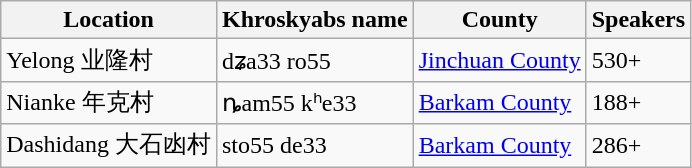<table class="wikitable sortable">
<tr>
<th>Location</th>
<th>Khroskyabs name</th>
<th>County</th>
<th>Speakers</th>
</tr>
<tr>
<td>Yelong 业隆村</td>
<td>dʑa33 ro55</td>
<td><a href='#'>Jinchuan County</a></td>
<td>530+</td>
</tr>
<tr>
<td>Nianke 年克村</td>
<td>ȵam55 kʰe33</td>
<td><a href='#'>Barkam County</a></td>
<td>188+</td>
</tr>
<tr>
<td>Dashidang 大石凼村</td>
<td>sto55 de33</td>
<td><a href='#'>Barkam County</a></td>
<td>286+</td>
</tr>
</table>
